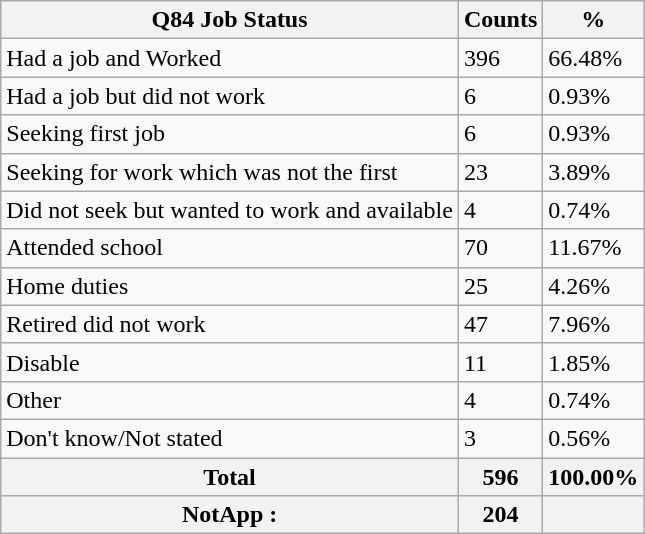<table class="wikitable sortable">
<tr>
<th>Q84 Job Status</th>
<th>Counts</th>
<th>%</th>
</tr>
<tr>
<td>Had a job and Worked</td>
<td>396</td>
<td>66.48%</td>
</tr>
<tr>
<td>Had a job but did not work</td>
<td>6</td>
<td>0.93%</td>
</tr>
<tr>
<td>Seeking first job</td>
<td>6</td>
<td>0.93%</td>
</tr>
<tr>
<td>Seeking for work which was not the first</td>
<td>23</td>
<td>3.89%</td>
</tr>
<tr>
<td>Did not seek but wanted to work and available</td>
<td>4</td>
<td>0.74%</td>
</tr>
<tr>
<td>Attended school</td>
<td>70</td>
<td>11.67%</td>
</tr>
<tr>
<td>Home duties</td>
<td>25</td>
<td>4.26%</td>
</tr>
<tr>
<td>Retired did not work</td>
<td>47</td>
<td>7.96%</td>
</tr>
<tr>
<td>Disable</td>
<td>11</td>
<td>1.85%</td>
</tr>
<tr>
<td>Other</td>
<td>4</td>
<td>0.74%</td>
</tr>
<tr>
<td>Don't know/Not stated</td>
<td>3</td>
<td>0.56%</td>
</tr>
<tr>
<th>Total</th>
<th>596</th>
<th>100.00%</th>
</tr>
<tr>
<th>NotApp :</th>
<th>204</th>
<th></th>
</tr>
</table>
